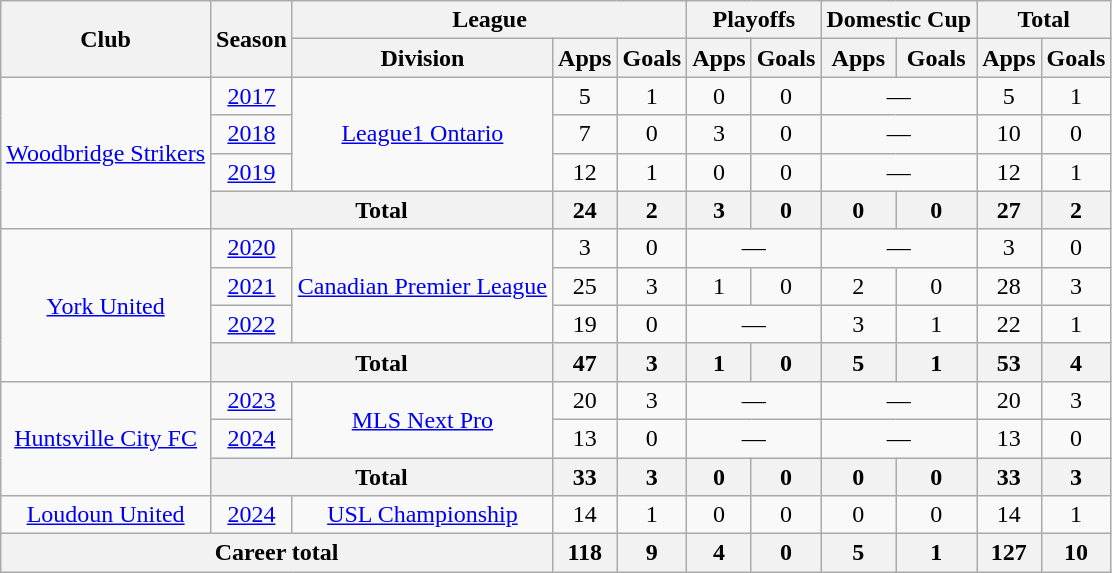<table class="wikitable" style="text-align:center">
<tr>
<th rowspan="2">Club</th>
<th rowspan="2">Season</th>
<th colspan="3">League</th>
<th colspan="2">Playoffs</th>
<th colspan="2">Domestic Cup</th>
<th colspan="2">Total</th>
</tr>
<tr>
<th>Division</th>
<th>Apps</th>
<th>Goals</th>
<th>Apps</th>
<th>Goals</th>
<th>Apps</th>
<th>Goals</th>
<th>Apps</th>
<th>Goals</th>
</tr>
<tr>
<td rowspan="4"><a href='#'>Woodbridge Strikers</a></td>
<td><a href='#'>2017</a></td>
<td rowspan=3><a href='#'>League1 Ontario</a></td>
<td>5</td>
<td>1</td>
<td>0</td>
<td>0</td>
<td colspan="2">—</td>
<td>5</td>
<td>1</td>
</tr>
<tr>
<td><a href='#'>2018</a></td>
<td>7</td>
<td>0</td>
<td>3</td>
<td>0</td>
<td colspan="2">—</td>
<td>10</td>
<td>0</td>
</tr>
<tr>
<td><a href='#'>2019</a></td>
<td>12</td>
<td>1</td>
<td>0</td>
<td>0</td>
<td colspan="2">—</td>
<td>12</td>
<td>1</td>
</tr>
<tr>
<th colspan="2">Total</th>
<th>24</th>
<th>2</th>
<th>3</th>
<th>0</th>
<th>0</th>
<th>0</th>
<th>27</th>
<th>2</th>
</tr>
<tr>
<td rowspan="4"><a href='#'>York United</a></td>
<td><a href='#'>2020</a></td>
<td rowspan="3"><a href='#'>Canadian Premier League</a></td>
<td>3</td>
<td>0</td>
<td colspan="2">—</td>
<td colspan="2">—</td>
<td>3</td>
<td>0</td>
</tr>
<tr>
<td><a href='#'>2021</a></td>
<td>25</td>
<td>3</td>
<td>1</td>
<td>0</td>
<td>2</td>
<td>0</td>
<td>28</td>
<td>3</td>
</tr>
<tr>
<td><a href='#'>2022</a></td>
<td>19</td>
<td>0</td>
<td colspan="2">—</td>
<td>3</td>
<td>1</td>
<td>22</td>
<td>1</td>
</tr>
<tr>
<th colspan="2">Total</th>
<th>47</th>
<th>3</th>
<th>1</th>
<th>0</th>
<th>5</th>
<th>1</th>
<th>53</th>
<th>4</th>
</tr>
<tr>
<td rowspan=3><a href='#'>Huntsville City FC</a></td>
<td><a href='#'>2023</a></td>
<td rowspan=2><a href='#'>MLS Next Pro</a></td>
<td>20</td>
<td>3</td>
<td colspan="2">—</td>
<td colspan="2">—</td>
<td>20</td>
<td>3</td>
</tr>
<tr>
<td><a href='#'>2024</a></td>
<td>13</td>
<td>0</td>
<td colspan="2">—</td>
<td colspan="2">—</td>
<td>13</td>
<td>0</td>
</tr>
<tr>
<th colspan="2">Total</th>
<th>33</th>
<th>3</th>
<th>0</th>
<th>0</th>
<th>0</th>
<th>0</th>
<th>33</th>
<th>3</th>
</tr>
<tr>
<td><a href='#'>Loudoun United</a></td>
<td><a href='#'>2024</a></td>
<td><a href='#'>USL Championship</a></td>
<td>14</td>
<td>1</td>
<td>0</td>
<td>0</td>
<td>0</td>
<td>0</td>
<td>14</td>
<td>1</td>
</tr>
<tr>
<th colspan="3">Career total</th>
<th>118</th>
<th>9</th>
<th>4</th>
<th>0</th>
<th>5</th>
<th>1</th>
<th>127</th>
<th>10</th>
</tr>
</table>
